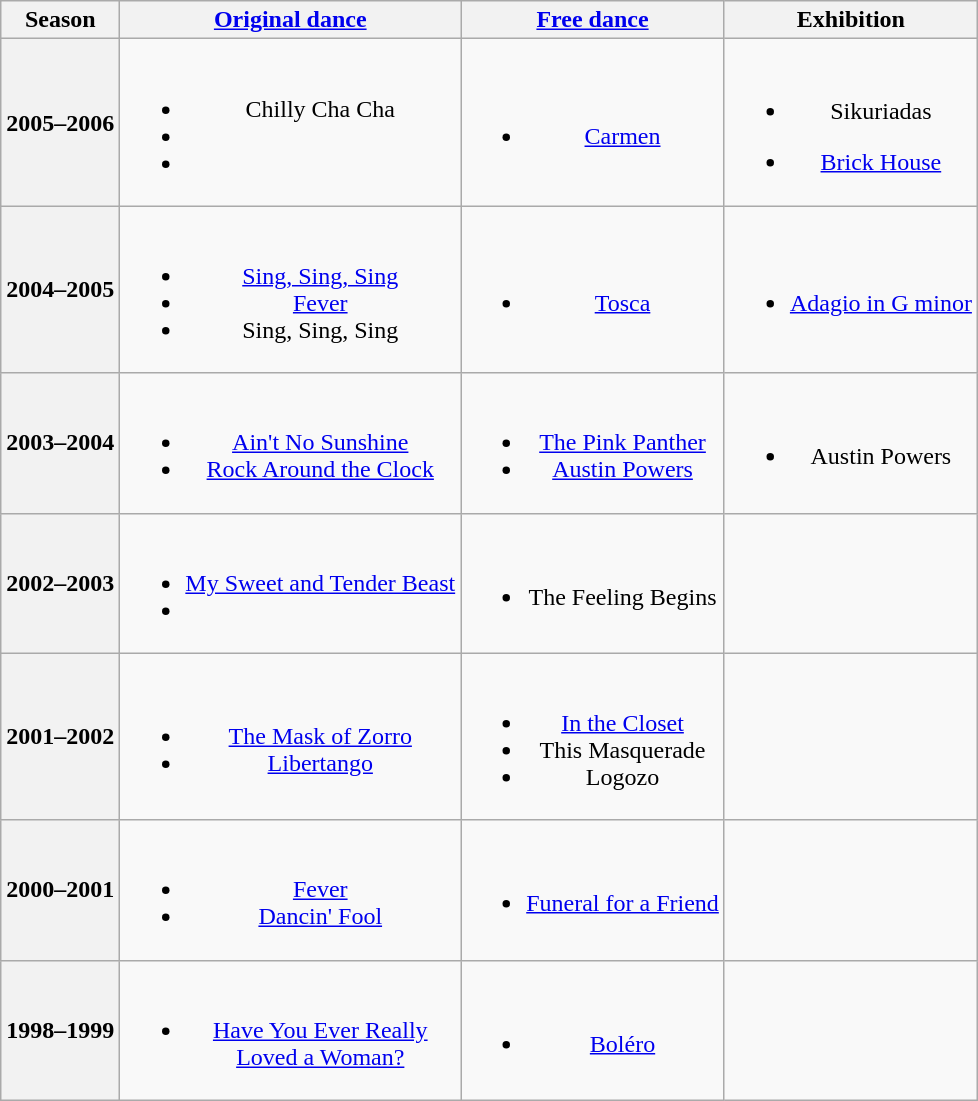<table class="wikitable" style="text-align:center">
<tr>
<th>Season</th>
<th><a href='#'>Original dance</a></th>
<th><a href='#'>Free dance</a></th>
<th>Exhibition</th>
</tr>
<tr>
<th>2005–2006 <br> </th>
<td><br><ul><li>Chilly Cha Cha</li><li></li><li></li></ul></td>
<td><br><ul><li><a href='#'>Carmen</a> <br></li></ul></td>
<td><br><ul><li>Sikuriadas <br></li></ul><ul><li><a href='#'>Brick House</a></li></ul></td>
</tr>
<tr>
<th>2004–2005 <br> </th>
<td><br><ul><li> <a href='#'>Sing, Sing, Sing</a></li><li> <a href='#'>Fever</a></li><li> Sing, Sing, Sing</li></ul></td>
<td><br><ul><li><a href='#'>Tosca</a> <br></li></ul></td>
<td><br><ul><li><a href='#'>Adagio in G minor</a> <br></li></ul></td>
</tr>
<tr>
<th>2003–2004 <br> </th>
<td><br><ul><li> <a href='#'>Ain't No Sunshine</a> <br></li><li> <a href='#'>Rock Around the Clock</a> <br></li></ul></td>
<td><br><ul><li><a href='#'>The Pink Panther</a> <br></li><li><a href='#'>Austin Powers</a></li></ul></td>
<td><br><ul><li>Austin Powers</li></ul></td>
</tr>
<tr>
<th>2002–2003 <br> </th>
<td><br><ul><li> <a href='#'>My Sweet and Tender Beast</a> <br></li><li></li></ul></td>
<td><br><ul><li>The Feeling Begins <br></li></ul></td>
<td></td>
</tr>
<tr>
<th>2001–2002 <br> </th>
<td><br><ul><li> <a href='#'>The Mask of Zorro</a> <br></li><li> <a href='#'>Libertango</a> <br></li></ul></td>
<td><br><ul><li><a href='#'>In the Closet</a> <br></li><li>This Masquerade <br></li><li>Logozo <br></li></ul></td>
<td></td>
</tr>
<tr>
<th>2000–2001 <br> </th>
<td><br><ul><li> <a href='#'>Fever</a> <br></li><li> <a href='#'>Dancin' Fool</a></li></ul></td>
<td><br><ul><li><a href='#'>Funeral for a Friend</a> <br></li></ul></td>
<td></td>
</tr>
<tr>
<th>1998–1999 <br> </th>
<td><br><ul><li><a href='#'>Have You Ever Really <br>Loved a Woman?</a> <br></li></ul></td>
<td><br><ul><li><a href='#'>Boléro</a> <br></li></ul></td>
<td></td>
</tr>
</table>
